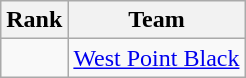<table class="wikitable">
<tr>
<th>Rank</th>
<th>Team</th>
</tr>
<tr>
<td align=center></td>
<td align="left"><a href='#'>West Point Black</a></td>
</tr>
</table>
